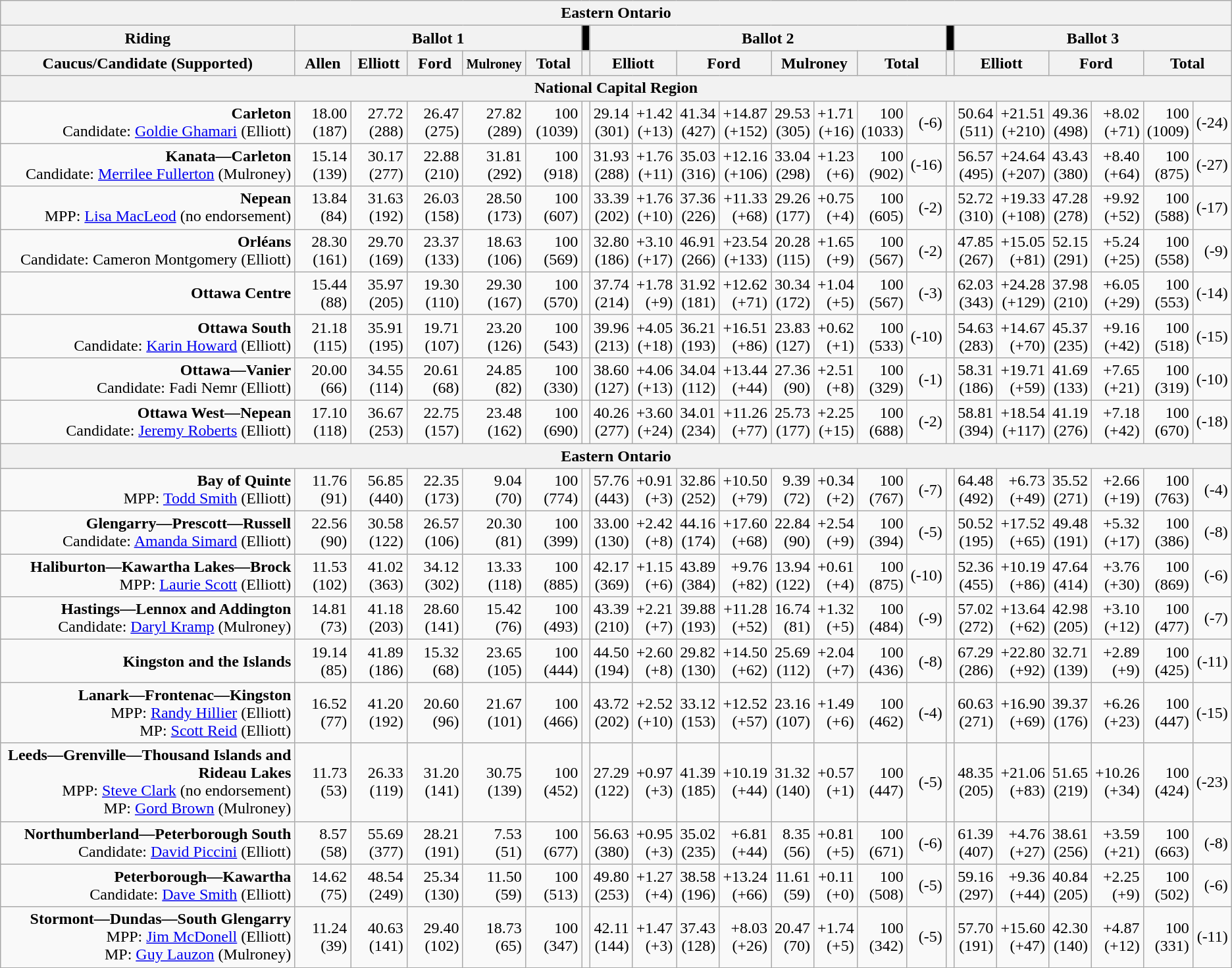<table class="wikitable mw-collapsible mw-collapsed">
<tr>
<th colspan = "22">Eastern Ontario</th>
</tr>
<tr>
<th width = "300">Riding</th>
<th colspan = "5">Ballot 1</th>
<th scope="col" style="width: 1px;background:black"></th>
<th colspan = "8">Ballot 2</th>
<th scope="col" style="width: 1px;background:black"></th>
<th colspan = "6">Ballot 3</th>
</tr>
<tr>
<th>Caucus/Candidate (Supported)</th>
<th width = "50">Allen</th>
<th width = "50">Elliott</th>
<th width = "50">Ford</th>
<th width = "50"><small>Mulroney</small></th>
<th width = "50">Total</th>
<th></th>
<th colspan = "2">Elliott</th>
<th colspan = "2">Ford</th>
<th colspan = "2">Mulroney</th>
<th colspan = "2">Total</th>
<th></th>
<th colspan = "2">Elliott</th>
<th colspan = "2">Ford</th>
<th colspan = "2">Total</th>
</tr>
<tr>
<th colspan = "22">National Capital Region</th>
</tr>
<tr style="text-align:right;">
<td><strong>Carleton</strong><br>Candidate: <a href='#'>Goldie Ghamari</a> (Elliott)</td>
<td>18.00<br>(187)</td>
<td>27.72<br>(288)</td>
<td>26.47<br>(275)</td>
<td>27.82<br>(289)</td>
<td>100<br>(1039)</td>
<td></td>
<td>29.14<br>(301)</td>
<td>+1.42<br>(+13)</td>
<td>41.34<br>(427)</td>
<td>+14.87<br>(+152)</td>
<td>29.53<br>(305)</td>
<td>+1.71<br>(+16)</td>
<td>100<br>(1033)</td>
<td>(-6)</td>
<td></td>
<td>50.64<br>(511)</td>
<td>+21.51<br>(+210)</td>
<td>49.36<br>(498)</td>
<td>+8.02<br>(+71)</td>
<td>100<br>(1009)</td>
<td>(-24)</td>
</tr>
<tr style="text-align:right;">
<td><strong>Kanata—Carleton</strong><br>Candidate: <a href='#'>Merrilee Fullerton</a> (Mulroney)</td>
<td>15.14<br>(139)</td>
<td>30.17<br>(277)</td>
<td>22.88<br>(210)</td>
<td>31.81<br>(292)</td>
<td>100<br>(918)</td>
<td></td>
<td>31.93<br>(288)</td>
<td>+1.76<br>(+11)</td>
<td>35.03<br>(316)</td>
<td>+12.16<br>(+106)</td>
<td>33.04<br>(298)</td>
<td>+1.23<br>(+6)</td>
<td>100<br>(902)</td>
<td>(-16)</td>
<td></td>
<td>56.57<br>(495)</td>
<td>+24.64<br>(+207)</td>
<td>43.43<br>(380)</td>
<td>+8.40<br>(+64)</td>
<td>100<br>(875)</td>
<td>(-27)</td>
</tr>
<tr style="text-align:right;">
<td><strong>Nepean</strong><br>MPP: <a href='#'>Lisa MacLeod</a> (no endorsement)</td>
<td>13.84<br>(84)</td>
<td>31.63<br>(192)</td>
<td>26.03<br>(158)</td>
<td>28.50<br>(173)</td>
<td>100<br>(607)</td>
<td></td>
<td>33.39<br>(202)</td>
<td>+1.76<br>(+10)</td>
<td>37.36<br>(226)</td>
<td>+11.33<br>(+68)</td>
<td>29.26<br>(177)</td>
<td>+0.75<br>(+4)</td>
<td>100<br>(605)</td>
<td>(-2)</td>
<td></td>
<td>52.72<br>(310)</td>
<td>+19.33<br>(+108)</td>
<td>47.28<br>(278)</td>
<td>+9.92<br>(+52)</td>
<td>100<br>(588)</td>
<td>(-17)</td>
</tr>
<tr style="text-align:right;">
<td><strong>Orléans</strong><br>Candidate: Cameron Montgomery (Elliott)</td>
<td>28.30<br>(161)</td>
<td>29.70<br>(169)</td>
<td>23.37<br>(133)</td>
<td>18.63<br>(106)</td>
<td>100<br>(569)</td>
<td></td>
<td>32.80<br>(186)</td>
<td>+3.10<br>(+17)</td>
<td>46.91<br>(266)</td>
<td>+23.54<br>(+133)</td>
<td>20.28<br>(115)</td>
<td>+1.65<br>(+9)</td>
<td>100<br>(567)</td>
<td>(-2)</td>
<td></td>
<td>47.85<br>(267)</td>
<td>+15.05<br>(+81)</td>
<td>52.15<br>(291)</td>
<td>+5.24<br>(+25)</td>
<td>100<br>(558)</td>
<td>(-9)</td>
</tr>
<tr style="text-align:right;">
<td><strong>Ottawa Centre</strong><br></td>
<td>15.44<br>(88)</td>
<td>35.97<br>(205)</td>
<td>19.30<br>(110)</td>
<td>29.30<br>(167)</td>
<td>100<br>(570)</td>
<td></td>
<td>37.74<br>(214)</td>
<td>+1.78<br>(+9)</td>
<td>31.92<br>(181)</td>
<td>+12.62<br>(+71)</td>
<td>30.34<br>(172)</td>
<td>+1.04<br>(+5)</td>
<td>100<br>(567)</td>
<td>(-3)</td>
<td></td>
<td>62.03<br>(343)</td>
<td>+24.28<br>(+129)</td>
<td>37.98<br>(210)</td>
<td>+6.05<br>(+29)</td>
<td>100<br>(553)</td>
<td>(-14)</td>
</tr>
<tr style="text-align:right;">
<td><strong>Ottawa South</strong><br>Candidate: <a href='#'>Karin Howard</a> (Elliott)</td>
<td>21.18<br>(115)</td>
<td>35.91<br>(195)</td>
<td>19.71<br>(107)</td>
<td>23.20<br>(126)</td>
<td>100<br>(543)</td>
<td></td>
<td>39.96<br>(213)</td>
<td>+4.05<br>(+18)</td>
<td>36.21<br>(193)</td>
<td>+16.51<br>(+86)</td>
<td>23.83<br>(127)</td>
<td>+0.62<br>(+1)</td>
<td>100<br>(533)</td>
<td>(-10)</td>
<td></td>
<td>54.63<br>(283)</td>
<td>+14.67<br>(+70)</td>
<td>45.37<br>(235)</td>
<td>+9.16<br>(+42)</td>
<td>100<br>(518)</td>
<td>(-15)</td>
</tr>
<tr style="text-align:right;">
<td><strong>Ottawa—Vanier</strong><br>Candidate: Fadi Nemr (Elliott)</td>
<td>20.00<br>(66)</td>
<td>34.55<br>(114)</td>
<td>20.61<br>(68)</td>
<td>24.85<br>(82)</td>
<td>100<br>(330)</td>
<td></td>
<td>38.60<br>(127)</td>
<td>+4.06<br>(+13)</td>
<td>34.04<br>(112)</td>
<td>+13.44<br>(+44)</td>
<td>27.36<br>(90)</td>
<td>+2.51<br>(+8)</td>
<td>100<br>(329)</td>
<td>(-1)</td>
<td></td>
<td>58.31<br>(186)</td>
<td>+19.71<br>(+59)</td>
<td>41.69<br>(133)</td>
<td>+7.65<br>(+21)</td>
<td>100<br>(319)</td>
<td>(-10)</td>
</tr>
<tr style="text-align:right;">
<td><strong>Ottawa West—Nepean</strong><br>Candidate: <a href='#'>Jeremy Roberts</a> (Elliott)</td>
<td>17.10<br>(118)</td>
<td>36.67<br>(253)</td>
<td>22.75<br>(157)</td>
<td>23.48<br>(162)</td>
<td>100<br>(690)</td>
<td></td>
<td>40.26<br>(277)</td>
<td>+3.60<br>(+24)</td>
<td>34.01<br>(234)</td>
<td>+11.26<br>(+77)</td>
<td>25.73<br>(177)</td>
<td>+2.25<br>(+15)</td>
<td>100<br>(688)</td>
<td>(-2)</td>
<td></td>
<td>58.81<br>(394)</td>
<td>+18.54<br>(+117)</td>
<td>41.19<br>(276)</td>
<td>+7.18<br>(+42)</td>
<td>100<br>(670)</td>
<td>(-18)</td>
</tr>
<tr>
<th colspan = "22">Eastern Ontario</th>
</tr>
<tr style="text-align:right;">
<td><strong>Bay of Quinte</strong><br>MPP: <a href='#'>Todd Smith</a> (Elliott)</td>
<td>11.76<br>(91)</td>
<td>56.85<br>(440)</td>
<td>22.35<br>(173)</td>
<td>9.04<br>(70)</td>
<td>100<br>(774)</td>
<td></td>
<td>57.76<br>(443)</td>
<td>+0.91<br>(+3)</td>
<td>32.86<br>(252)</td>
<td>+10.50<br>(+79)</td>
<td>9.39<br>(72)</td>
<td>+0.34<br>(+2)</td>
<td>100<br>(767)</td>
<td>(-7)</td>
<td></td>
<td>64.48<br>(492)</td>
<td>+6.73<br>(+49)</td>
<td>35.52<br>(271)</td>
<td>+2.66<br>(+19)</td>
<td>100<br>(763)</td>
<td>(-4)</td>
</tr>
<tr style="text-align:right;">
<td><strong>Glengarry—Prescott—Russell</strong><br>Candidate: <a href='#'>Amanda Simard</a> (Elliott)</td>
<td>22.56<br>(90)</td>
<td>30.58<br>(122)</td>
<td>26.57<br>(106)</td>
<td>20.30<br>(81)</td>
<td>100<br>(399)</td>
<td></td>
<td>33.00<br>(130)</td>
<td>+2.42<br>(+8)</td>
<td>44.16<br>(174)</td>
<td>+17.60<br>(+68)</td>
<td>22.84<br>(90)</td>
<td>+2.54<br>(+9)</td>
<td>100<br>(394)</td>
<td>(-5)</td>
<td></td>
<td>50.52<br>(195)</td>
<td>+17.52<br>(+65)</td>
<td>49.48<br>(191)</td>
<td>+5.32<br>(+17)</td>
<td>100<br>(386)</td>
<td>(-8)</td>
</tr>
<tr style="text-align:right;">
<td><strong>Haliburton—Kawartha Lakes—Brock</strong><br>MPP: <a href='#'>Laurie Scott</a> (Elliott)</td>
<td>11.53<br>(102)</td>
<td>41.02<br>(363)</td>
<td>34.12<br>(302)</td>
<td>13.33<br>(118)</td>
<td>100<br>(885)</td>
<td></td>
<td>42.17<br>(369)</td>
<td>+1.15<br>(+6)</td>
<td>43.89<br>(384)</td>
<td>+9.76<br>(+82)</td>
<td>13.94<br>(122)</td>
<td>+0.61<br>(+4)</td>
<td>100<br>(875)</td>
<td>(-10)</td>
<td></td>
<td>52.36<br>(455)</td>
<td>+10.19<br>(+86)</td>
<td>47.64<br>(414)</td>
<td>+3.76<br>(+30)</td>
<td>100<br>(869)</td>
<td>(-6)</td>
</tr>
<tr style="text-align:right;">
<td><strong>Hastings—Lennox and Addington</strong><br>Candidate: <a href='#'>Daryl Kramp</a> (Mulroney)</td>
<td>14.81<br>(73)</td>
<td>41.18<br>(203)</td>
<td>28.60<br>(141)</td>
<td>15.42<br>(76)</td>
<td>100<br>(493)</td>
<td></td>
<td>43.39<br>(210)</td>
<td>+2.21<br>(+7)</td>
<td>39.88<br>(193)</td>
<td>+11.28<br>(+52)</td>
<td>16.74<br>(81)</td>
<td>+1.32<br>(+5)</td>
<td>100<br>(484)</td>
<td>(-9)</td>
<td></td>
<td>57.02<br>(272)</td>
<td>+13.64<br>(+62)</td>
<td>42.98<br>(205)</td>
<td>+3.10<br>(+12)</td>
<td>100<br>(477)</td>
<td>(-7)</td>
</tr>
<tr style="text-align:right;">
<td><strong>Kingston and the Islands</strong><br></td>
<td>19.14<br>(85)</td>
<td>41.89<br>(186)</td>
<td>15.32<br>(68)</td>
<td>23.65<br>(105)</td>
<td>100<br>(444)</td>
<td></td>
<td>44.50<br>(194)</td>
<td>+2.60<br>(+8)</td>
<td>29.82<br>(130)</td>
<td>+14.50<br>(+62)</td>
<td>25.69<br>(112)</td>
<td>+2.04<br>(+7)</td>
<td>100<br>(436)</td>
<td>(-8)</td>
<td></td>
<td>67.29<br>(286)</td>
<td>+22.80<br>(+92)</td>
<td>32.71<br>(139)</td>
<td>+2.89<br>(+9)</td>
<td>100<br>(425)</td>
<td>(-11)</td>
</tr>
<tr style="text-align:right;">
<td><strong>Lanark—Frontenac—Kingston</strong><br>MPP: <a href='#'>Randy Hillier</a> (Elliott)<br>MP: <a href='#'>Scott Reid</a> (Elliott)</td>
<td>16.52<br>(77)</td>
<td>41.20<br>(192)</td>
<td>20.60<br>(96)</td>
<td>21.67<br>(101)</td>
<td>100<br>(466)</td>
<td></td>
<td>43.72<br>(202)</td>
<td>+2.52<br>(+10)</td>
<td>33.12<br>(153)</td>
<td>+12.52<br>(+57)</td>
<td>23.16<br>(107)</td>
<td>+1.49<br>(+6)</td>
<td>100<br>(462)</td>
<td>(-4)</td>
<td></td>
<td>60.63<br>(271)</td>
<td>+16.90<br>(+69)</td>
<td>39.37<br>(176)</td>
<td>+6.26<br>(+23)</td>
<td>100<br>(447)</td>
<td>(-15)</td>
</tr>
<tr style="text-align:right;">
<td><strong>Leeds—Grenville—Thousand Islands and Rideau Lakes</strong><br>MPP: <a href='#'>Steve Clark</a> (no endorsement)<br>MP: <a href='#'>Gord Brown</a> (Mulroney)</td>
<td>11.73<br>(53)</td>
<td>26.33<br>(119)</td>
<td>31.20<br>(141)</td>
<td>30.75<br>(139)</td>
<td>100<br>(452)</td>
<td></td>
<td>27.29<br>(122)</td>
<td>+0.97<br>(+3)</td>
<td>41.39<br>(185)</td>
<td>+10.19<br>(+44)</td>
<td>31.32<br>(140)</td>
<td>+0.57<br>(+1)</td>
<td>100<br>(447)</td>
<td>(-5)</td>
<td></td>
<td>48.35<br>(205)</td>
<td>+21.06<br>(+83)</td>
<td>51.65<br>(219)</td>
<td>+10.26<br>(+34)</td>
<td>100<br>(424)</td>
<td>(-23)</td>
</tr>
<tr style="text-align:right;">
<td><strong>Northumberland—Peterborough South</strong><br>Candidate: <a href='#'>David Piccini</a> (Elliott)</td>
<td>8.57<br>(58)</td>
<td>55.69<br>(377)</td>
<td>28.21<br>(191)</td>
<td>7.53<br>(51)</td>
<td>100<br>(677)</td>
<td></td>
<td>56.63<br>(380)</td>
<td>+0.95<br>(+3)</td>
<td>35.02<br>(235)</td>
<td>+6.81<br>(+44)</td>
<td>8.35<br>(56)</td>
<td>+0.81<br>(+5)</td>
<td>100<br>(671)</td>
<td>(-6)</td>
<td></td>
<td>61.39<br>(407)</td>
<td>+4.76<br>(+27)</td>
<td>38.61<br>(256)</td>
<td>+3.59<br>(+21)</td>
<td>100<br>(663)</td>
<td>(-8)</td>
</tr>
<tr style="text-align:right;">
<td><strong>Peterborough—Kawartha</strong><br>Candidate: <a href='#'>Dave Smith</a> (Elliott)</td>
<td>14.62<br>(75)</td>
<td>48.54<br>(249)</td>
<td>25.34<br>(130)</td>
<td>11.50<br>(59)</td>
<td>100<br>(513)</td>
<td></td>
<td>49.80<br>(253)</td>
<td>+1.27<br>(+4)</td>
<td>38.58<br>(196)</td>
<td>+13.24<br>(+66)</td>
<td>11.61<br>(59)</td>
<td>+0.11<br>(+0)</td>
<td>100<br>(508)</td>
<td>(-5)</td>
<td></td>
<td>59.16<br>(297)</td>
<td>+9.36<br>(+44)</td>
<td>40.84<br>(205)</td>
<td>+2.25<br>(+9)</td>
<td>100<br>(502)</td>
<td>(-6)</td>
</tr>
<tr style="text-align:right;">
<td><strong>Stormont—Dundas—South Glengarry</strong><br>MPP: <a href='#'>Jim McDonell</a> (Elliott)<br>MP: <a href='#'>Guy Lauzon</a> (Mulroney)</td>
<td>11.24<br>(39)</td>
<td>40.63<br>(141)</td>
<td>29.40<br>(102)</td>
<td>18.73<br>(65)</td>
<td>100<br>(347)</td>
<td></td>
<td>42.11<br>(144)</td>
<td>+1.47<br>(+3)</td>
<td>37.43<br>(128)</td>
<td>+8.03<br>(+26)</td>
<td>20.47<br>(70)</td>
<td>+1.74<br>(+5)</td>
<td>100<br>(342)</td>
<td>(-5)</td>
<td></td>
<td>57.70<br>(191)</td>
<td>+15.60<br>(+47)</td>
<td>42.30<br>(140)</td>
<td>+4.87<br>(+12)</td>
<td>100<br>(331)</td>
<td>(-11)</td>
</tr>
</table>
